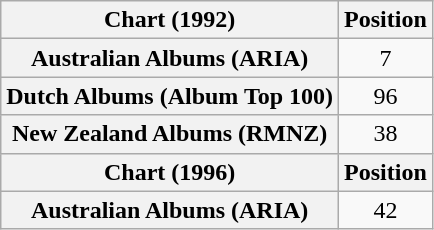<table class="wikitable plainrowheaders" style="text-align:center">
<tr>
<th scope="col">Chart (1992)</th>
<th scope="col">Position</th>
</tr>
<tr>
<th scope="row">Australian Albums (ARIA)</th>
<td>7</td>
</tr>
<tr>
<th scope="row">Dutch Albums (Album Top 100)</th>
<td>96</td>
</tr>
<tr>
<th scope="row">New Zealand Albums (RMNZ)</th>
<td>38</td>
</tr>
<tr>
<th scope="col">Chart (1996)</th>
<th scope="col">Position</th>
</tr>
<tr>
<th scope="row">Australian Albums (ARIA)</th>
<td>42</td>
</tr>
</table>
